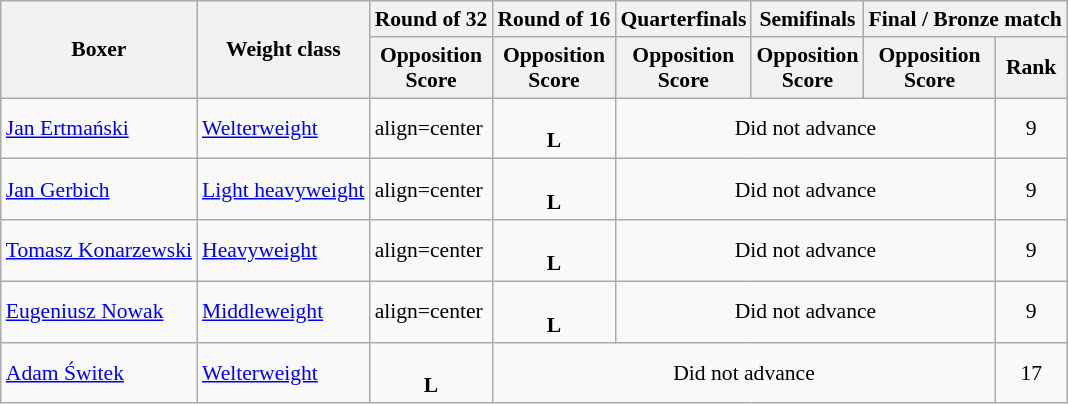<table class=wikitable style="font-size:90%">
<tr>
<th rowspan="2">Boxer</th>
<th rowspan="2">Weight class</th>
<th>Round of 32</th>
<th>Round of 16</th>
<th>Quarterfinals</th>
<th>Semifinals</th>
<th colspan="2">Final / Bronze match</th>
</tr>
<tr>
<th>Opposition<br>Score</th>
<th>Opposition<br>Score</th>
<th>Opposition<br>Score</th>
<th>Opposition<br>Score</th>
<th>Opposition<br>Score</th>
<th>Rank</th>
</tr>
<tr>
<td><a href='#'>Jan Ertmański</a></td>
<td><a href='#'>Welterweight</a></td>
<td>align=center </td>
<td align=center> <br> <strong>L</strong></td>
<td align=center colspan=3>Did not advance</td>
<td align=center>9</td>
</tr>
<tr>
<td><a href='#'>Jan Gerbich</a></td>
<td><a href='#'>Light heavyweight</a></td>
<td>align=center </td>
<td align=center> <br> <strong>L</strong></td>
<td align=center colspan=3>Did not advance</td>
<td align=center>9</td>
</tr>
<tr>
<td><a href='#'>Tomasz Konarzewski</a></td>
<td><a href='#'>Heavyweight</a></td>
<td>align=center </td>
<td align=center> <br> <strong>L</strong></td>
<td align=center colspan=3>Did not advance</td>
<td align=center>9</td>
</tr>
<tr>
<td><a href='#'>Eugeniusz Nowak</a></td>
<td><a href='#'>Middleweight</a></td>
<td>align=center </td>
<td align=center> <br> <strong>L</strong></td>
<td align=center colspan=3>Did not advance</td>
<td align=center>9</td>
</tr>
<tr>
<td><a href='#'>Adam Świtek</a></td>
<td><a href='#'>Welterweight</a></td>
<td align=center> <br> <strong>L</strong></td>
<td align=center colspan=4>Did not advance</td>
<td align=center>17</td>
</tr>
</table>
